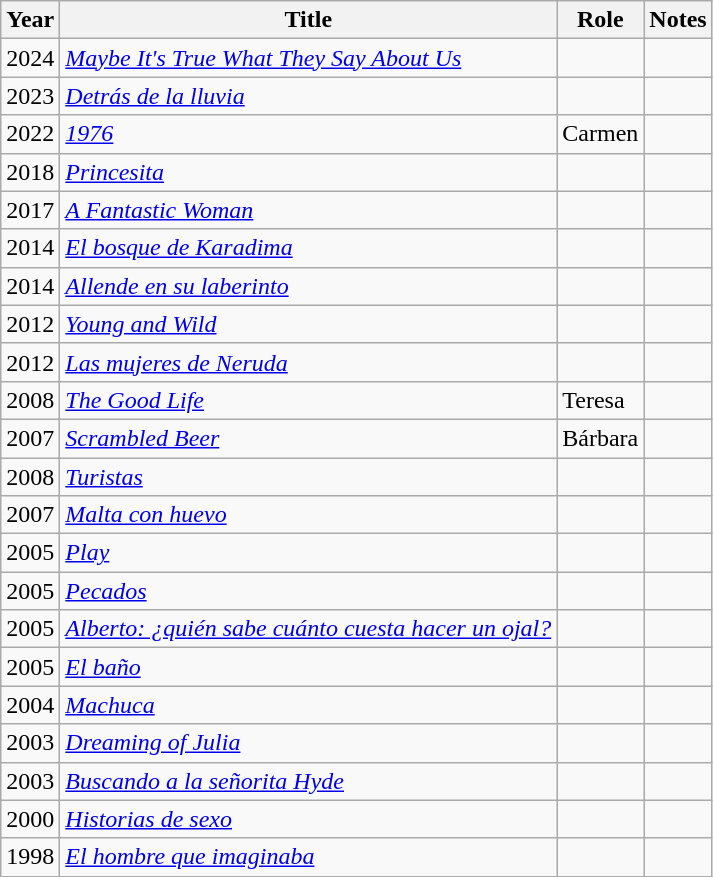<table class="wikitable sortable">
<tr>
<th>Year</th>
<th>Title</th>
<th>Role</th>
<th class="unsortable">Notes</th>
</tr>
<tr>
<td>2024</td>
<td><em><a href='#'>Maybe It's True What They Say About Us</a></em></td>
<td></td>
<td></td>
</tr>
<tr>
<td>2023</td>
<td><em><a href='#'>Detrás de la lluvia</a></em></td>
<td></td>
<td></td>
</tr>
<tr>
<td>2022</td>
<td><em><a href='#'>1976</a></em></td>
<td>Carmen</td>
<td></td>
</tr>
<tr>
<td>2018</td>
<td><em><a href='#'>Princesita</a></em></td>
<td></td>
<td></td>
</tr>
<tr>
<td>2017</td>
<td><em><a href='#'>A Fantastic Woman</a></em></td>
<td></td>
<td></td>
</tr>
<tr>
<td>2014</td>
<td><em><a href='#'>El bosque de Karadima</a></em></td>
<td></td>
<td></td>
</tr>
<tr>
<td>2014</td>
<td><em><a href='#'>Allende en su laberinto</a></em></td>
<td></td>
<td></td>
</tr>
<tr>
<td>2012</td>
<td><em><a href='#'>Young and Wild</a></em></td>
<td></td>
<td></td>
</tr>
<tr>
<td>2012</td>
<td><em><a href='#'>Las mujeres de Neruda</a></em></td>
<td></td>
<td></td>
</tr>
<tr>
<td>2008</td>
<td><em><a href='#'>The Good Life</a></em></td>
<td>Teresa</td>
<td></td>
</tr>
<tr>
<td>2007</td>
<td><em><a href='#'>Scrambled Beer</a></em></td>
<td>Bárbara</td>
<td></td>
</tr>
<tr>
<td>2008</td>
<td><em><a href='#'>Turistas</a></em></td>
<td></td>
<td></td>
</tr>
<tr>
<td>2007</td>
<td><em><a href='#'>Malta con huevo</a></em></td>
<td></td>
<td></td>
</tr>
<tr>
<td>2005</td>
<td><em><a href='#'>Play</a></em></td>
<td></td>
<td></td>
</tr>
<tr>
<td>2005</td>
<td><em><a href='#'>Pecados</a></em></td>
<td></td>
<td></td>
</tr>
<tr>
<td>2005</td>
<td><em><a href='#'>Alberto: ¿quién sabe cuánto cuesta hacer un ojal?</a></em></td>
<td></td>
<td></td>
</tr>
<tr>
<td>2005</td>
<td><em><a href='#'>El baño</a></em></td>
<td></td>
<td></td>
</tr>
<tr>
<td>2004</td>
<td><em><a href='#'>Machuca</a></em></td>
<td></td>
<td></td>
</tr>
<tr>
<td>2003</td>
<td><em><a href='#'>Dreaming of Julia</a></em></td>
<td></td>
<td></td>
</tr>
<tr>
<td>2003</td>
<td><em><a href='#'>Buscando a la señorita Hyde</a></em></td>
<td></td>
<td></td>
</tr>
<tr>
<td>2000</td>
<td><em><a href='#'>Historias de sexo</a></em></td>
<td></td>
<td></td>
</tr>
<tr>
<td>1998</td>
<td><em><a href='#'>El hombre que imaginaba</a></em></td>
<td></td>
<td></td>
</tr>
</table>
